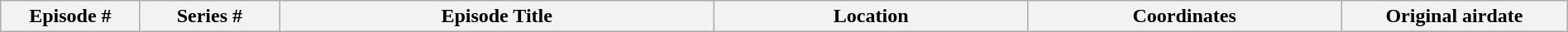<table class="wikitable plainrowheaders" style="width:100%; margin:auto;">
<tr>
<th width="8%">Episode #</th>
<th width="8%">Series #</th>
<th width="25%">Episode Title</th>
<th width="18%">Location</th>
<th width="18%">Coordinates</th>
<th width="13%">Original airdate<br><onlyinclude>






</onlyinclude></th>
</tr>
</table>
